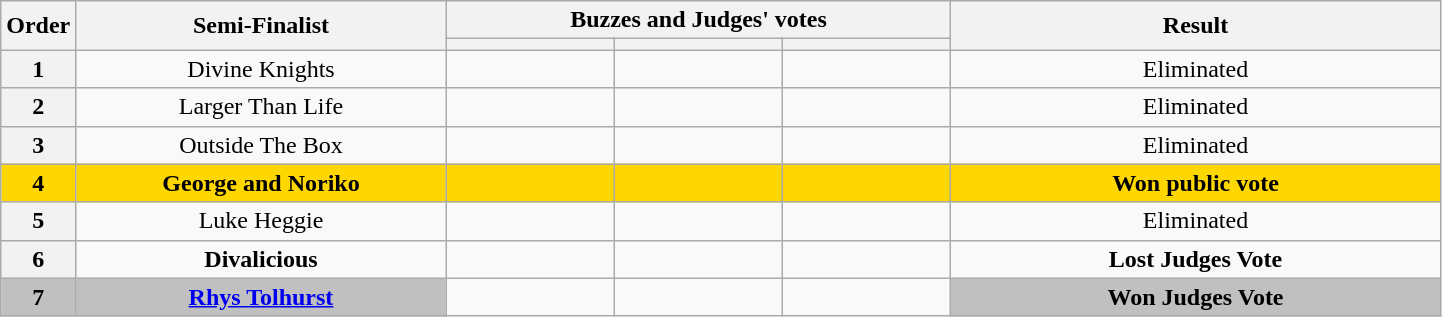<table class="wikitable plainrowheaders sortable" style="text-align:center" width="76%;">
<tr>
<th scope="col" rowspan="2" style="width:1em;">Order</th>
<th scope="col" rowspan="2" class="unsortable" style="width:17em;">Semi-Finalist</th>
<th scope="col" colspan="3" class="unsortable" style="width:24em;">Buzzes and Judges' votes</th>
<th scope="col" rowspan="2" style="width:23em;">Result</th>
</tr>
<tr>
<th scope="col" class="unsortable" style="width:6em;"></th>
<th scope="col" class="unsortable" style="width:6em;"></th>
<th scope="col" class="unsortable" style="width:6em;"></th>
</tr>
<tr>
<th>1</th>
<td>Divine Knights</td>
<td></td>
<td></td>
<td style="text-align:center;"></td>
<td>Eliminated</td>
</tr>
<tr>
<th>2</th>
<td>Larger Than Life</td>
<td></td>
<td></td>
<td></td>
<td>Eliminated</td>
</tr>
<tr>
<th>3</th>
<td>Outside The Box</td>
<td></td>
<td></td>
<td></td>
<td>Eliminated</td>
</tr>
<tr>
<th style="background:gold;">4</th>
<td style="background:gold;"><strong>George and Noriko</strong></td>
<td style="background:gold;"></td>
<td style="background:gold;"></td>
<td style="background:gold;"></td>
<td style="background:gold;"><strong>Won public vote</strong></td>
</tr>
<tr>
<th>5</th>
<td>Luke Heggie</td>
<td></td>
<td></td>
<td></td>
<td>Eliminated</td>
</tr>
<tr>
<th>6</th>
<td><strong>Divalicious</strong></td>
<td style="text-align: center;"></td>
<td style="text-align: center;"></td>
<td style="text-align: center;"></td>
<td><strong>Lost Judges Vote</strong></td>
</tr>
<tr>
<th style="background:silver;">7</th>
<td style="background:silver;"><strong><a href='#'>Rhys Tolhurst</a></strong></td>
<td style="text-align: center;"></td>
<td style="text-align: center;"></td>
<td style="text-align: center;"></td>
<td style="background:silver;"><strong>Won Judges Vote</strong></td>
</tr>
</table>
